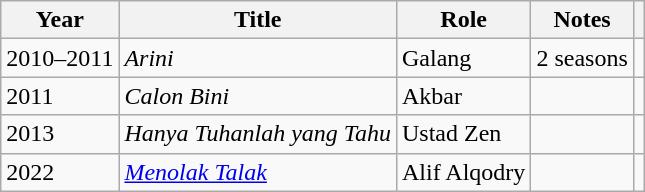<table class="wikitable plainrowheaders sortable">
<tr>
<th scope="col">Year</th>
<th scope="col">Title</th>
<th scope="col">Role</th>
<th scope="col" class="unsortable">Notes</th>
<th scope="col" class="unsortable"></th>
</tr>
<tr>
<td>2010–2011</td>
<td><em>Arini</em></td>
<td>Galang</td>
<td>2 seasons</td>
<td></td>
</tr>
<tr>
<td>2011</td>
<td><em>Calon Bini</em></td>
<td>Akbar</td>
<td></td>
<td></td>
</tr>
<tr>
<td>2013</td>
<td><em>Hanya Tuhanlah yang Tahu</em></td>
<td>Ustad Zen</td>
<td></td>
<td></td>
</tr>
<tr>
<td>2022</td>
<td><em><a href='#'>Menolak Talak</a></em></td>
<td>Alif Alqodry</td>
<td></td>
<td></td>
</tr>
</table>
